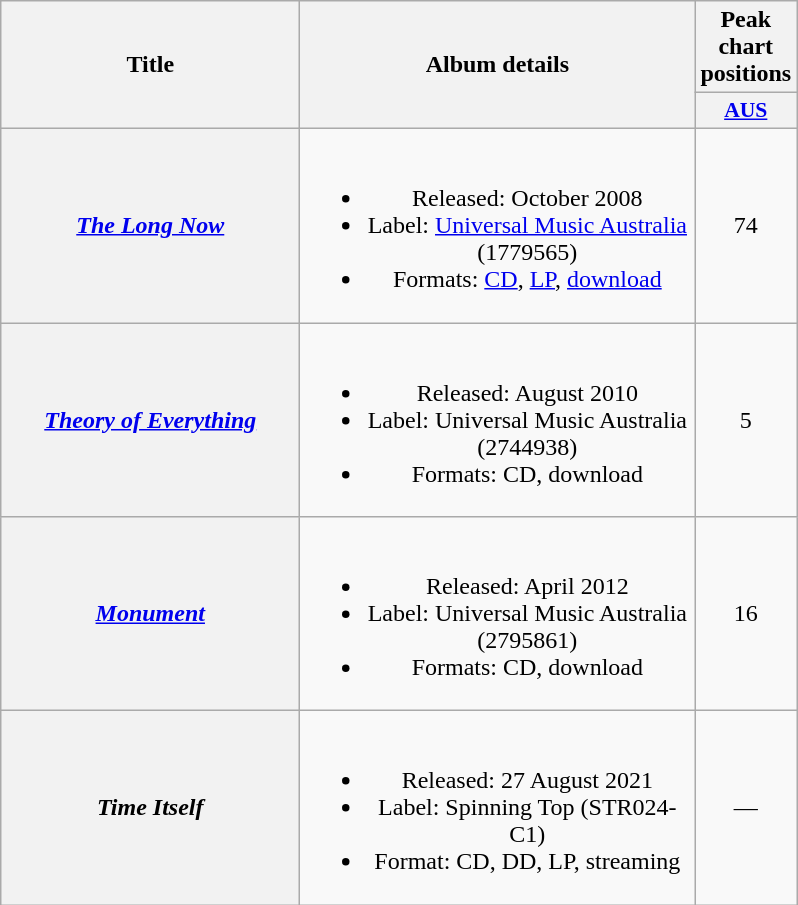<table class="wikitable plainrowheaders" style="text-align:center;" border="1">
<tr>
<th scope="col" rowspan="2" style="width:12em;">Title</th>
<th scope="col" rowspan="2" style="width:16em;">Album details</th>
<th scope="col" colspan="1">Peak chart positions</th>
</tr>
<tr>
<th scope="col" style="width:3em;font-size:90%;"><a href='#'>AUS</a><br></th>
</tr>
<tr>
<th scope="row"><em><a href='#'>The Long Now</a></em></th>
<td><br><ul><li>Released: October 2008</li><li>Label: <a href='#'>Universal Music Australia</a> (1779565)</li><li>Formats: <a href='#'>CD</a>, <a href='#'>LP</a>, <a href='#'>download</a></li></ul></td>
<td>74</td>
</tr>
<tr>
<th scope="row"><em><a href='#'>Theory of Everything</a></em></th>
<td><br><ul><li>Released: August 2010</li><li>Label: Universal Music Australia (2744938)</li><li>Formats: CD, download</li></ul></td>
<td>5</td>
</tr>
<tr>
<th scope="row"><em><a href='#'>Monument</a></em></th>
<td><br><ul><li>Released: April 2012</li><li>Label: Universal Music Australia (2795861)</li><li>Formats: CD, download</li></ul></td>
<td>16</td>
</tr>
<tr>
<th scope="row"><em>Time Itself</em></th>
<td><br><ul><li>Released: 27 August 2021</li><li>Label: Spinning Top (STR024-C1)</li><li>Format: CD, DD, LP, streaming</li></ul></td>
<td>—</td>
</tr>
</table>
